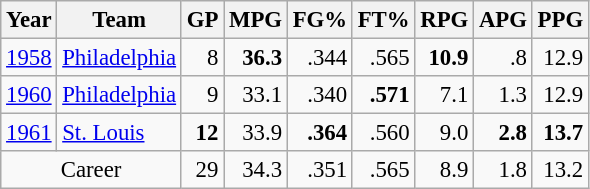<table class="wikitable sortable" style="font-size:95%; text-align:right;">
<tr>
<th>Year</th>
<th>Team</th>
<th>GP</th>
<th>MPG</th>
<th>FG%</th>
<th>FT%</th>
<th>RPG</th>
<th>APG</th>
<th>PPG</th>
</tr>
<tr>
<td style="text-align:left;"><a href='#'>1958</a></td>
<td style="text-align:left;"><a href='#'>Philadelphia</a></td>
<td>8</td>
<td><strong>36.3</strong></td>
<td>.344</td>
<td>.565</td>
<td><strong>10.9</strong></td>
<td>.8</td>
<td>12.9</td>
</tr>
<tr>
<td style="text-align:left;"><a href='#'>1960</a></td>
<td style="text-align:left;"><a href='#'>Philadelphia</a></td>
<td>9</td>
<td>33.1</td>
<td>.340</td>
<td><strong>.571</strong></td>
<td>7.1</td>
<td>1.3</td>
<td>12.9</td>
</tr>
<tr>
<td style="text-align:left;"><a href='#'>1961</a></td>
<td style="text-align:left;"><a href='#'>St. Louis</a></td>
<td><strong>12</strong></td>
<td>33.9</td>
<td><strong>.364</strong></td>
<td>.560</td>
<td>9.0</td>
<td><strong>2.8</strong></td>
<td><strong>13.7</strong></td>
</tr>
<tr class="sortbottom">
<td colspan="2" style="text-align:center;">Career</td>
<td>29</td>
<td>34.3</td>
<td>.351</td>
<td>.565</td>
<td>8.9</td>
<td>1.8</td>
<td>13.2</td>
</tr>
</table>
